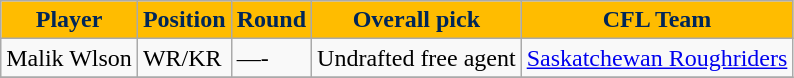<table class="wikitable" border="1">
<tr>
<th style="background: #FFBC00; color: #002659">Player</th>
<th style="background: #FFBC00; color: #002659">Position</th>
<th style="background: #FFBC00; color: #002659">Round</th>
<th style="background: #FFBC00; color: #002659">Overall pick</th>
<th style="background: #FFBC00; color: #002659">CFL Team</th>
</tr>
<tr>
<td>Malik Wlson</td>
<td>WR/KR</td>
<td>—-</td>
<td>Undrafted free agent</td>
<td><a href='#'>Saskatchewan Roughriders</a></td>
</tr>
<tr>
</tr>
</table>
